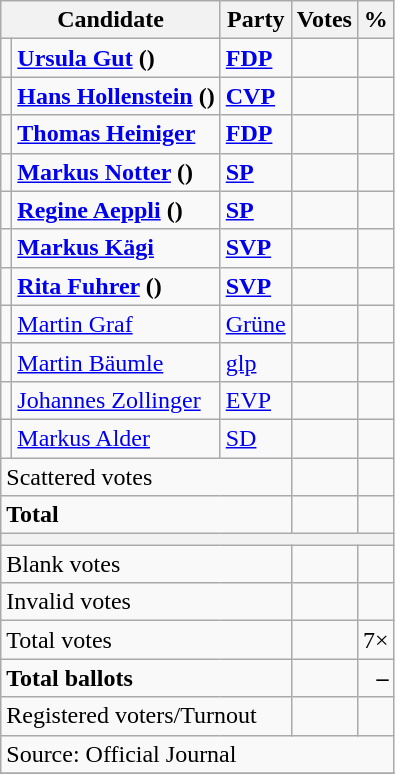<table class="wikitable" style="text-align:right;">
<tr>
<th colspan=2>Candidate</th>
<th>Party</th>
<th>Votes</th>
<th>%</th>
</tr>
<tr style="font-weight:bold;">
<td></td>
<td style="text-align:left;"><a href='#'>Ursula Gut</a> ()</td>
<td style="text-align:left;"><a href='#'>FDP</a></td>
<td></td>
<td></td>
</tr>
<tr style="font-weight:bold;">
<td></td>
<td style="text-align:left;"><a href='#'>Hans Hollenstein</a> ()</td>
<td style="text-align:left;"><a href='#'>CVP</a></td>
<td></td>
<td></td>
</tr>
<tr style="font-weight:bold;">
<td></td>
<td style="text-align:left;"><a href='#'>Thomas Heiniger</a></td>
<td style="text-align:left;"><a href='#'>FDP</a></td>
<td></td>
<td></td>
</tr>
<tr style="font-weight:bold;">
<td></td>
<td style="text-align:left;"><a href='#'>Markus Notter</a> ()</td>
<td style="text-align:left;"><a href='#'>SP</a></td>
<td></td>
<td></td>
</tr>
<tr style="font-weight:bold;">
<td></td>
<td style="text-align:left;"><a href='#'>Regine Aeppli</a> ()</td>
<td style="text-align:left;"><a href='#'>SP</a></td>
<td></td>
<td></td>
</tr>
<tr style="font-weight:bold;">
<td></td>
<td style="text-align:left;"><a href='#'>Markus Kägi</a></td>
<td style="text-align:left;"><a href='#'>SVP</a></td>
<td></td>
<td></td>
</tr>
<tr style="font-weight:bold;">
<td></td>
<td style="text-align:left;"><a href='#'>Rita Fuhrer</a> ()</td>
<td style="text-align:left;"><a href='#'>SVP</a></td>
<td></td>
<td></td>
</tr>
<tr>
<td></td>
<td style="text-align:left;"><a href='#'>Martin Graf</a></td>
<td style="text-align:left;"><a href='#'>Grüne</a></td>
<td></td>
<td></td>
</tr>
<tr>
<td></td>
<td style="text-align:left;"><a href='#'>Martin Bäumle</a></td>
<td style="text-align:left;"><a href='#'>glp</a></td>
<td></td>
<td></td>
</tr>
<tr>
<td></td>
<td style="text-align:left;"><a href='#'>Johannes Zollinger</a></td>
<td style="text-align:left;"><a href='#'>EVP</a></td>
<td></td>
<td></td>
</tr>
<tr>
<td></td>
<td style="text-align:left;"><a href='#'>Markus Alder</a></td>
<td style="text-align:left;"><a href='#'>SD</a></td>
<td></td>
<td></td>
</tr>
<tr>
<td colspan=3 style="text-align:left;">Scattered votes</td>
<td></td>
<td></td>
</tr>
<tr style="font-weight:bold;">
<td colspan=3 style="text-align:left;">Total</td>
<td></td>
<td></td>
</tr>
<tr>
<th colspan=10></th>
</tr>
<tr>
<td colspan=3 style="text-align:left;">Blank votes</td>
<td></td>
<td></td>
</tr>
<tr>
<td colspan=3 style="text-align:left;">Invalid votes</td>
<td></td>
<td></td>
</tr>
<tr>
<td colspan=3 style="text-align:left;">Total votes</td>
<td></td>
<td>7×</td>
</tr>
<tr style="font-weight:bold;">
<td colspan=3 style="text-align:left;">Total ballots</td>
<td></td>
<td>–</td>
</tr>
<tr>
<td colspan=3 style="text-align:left;">Registered voters/Turnout</td>
<td></td>
<td></td>
</tr>
<tr>
<td colspan=10 style="text-align:left;">Source: Official Journal</td>
</tr>
<tr>
</tr>
</table>
